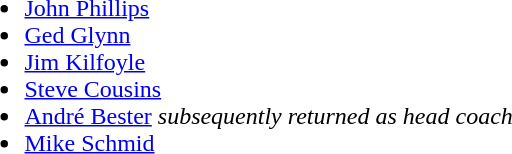<table style="width:100%;">
<tr>
<td style="width:25%; vertical-align:top;"><br><ul><li> <a href='#'>John Phillips</a></li><li> <a href='#'>Ged Glynn</a></li><li> <a href='#'>Jim Kilfoyle</a></li><li> <a href='#'>Steve Cousins</a></li><li> <a href='#'>André Bester</a> <em>subsequently returned as head coach</em></li><li> <a href='#'>Mike Schmid</a></li></ul></td>
</tr>
</table>
